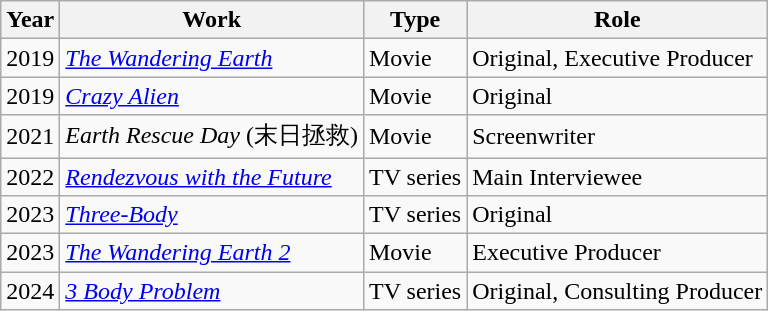<table class="wikitable">
<tr>
<th>Year</th>
<th>Work</th>
<th>Type</th>
<th>Role</th>
</tr>
<tr>
<td>2019</td>
<td><em><a href='#'>The Wandering Earth</a></em></td>
<td>Movie</td>
<td>Original, Executive Producer</td>
</tr>
<tr>
<td>2019</td>
<td><em><a href='#'>Crazy Alien</a></em></td>
<td>Movie</td>
<td>Original</td>
</tr>
<tr>
<td>2021</td>
<td><em>Earth Rescue Day</em> (末日拯救)</td>
<td>Movie</td>
<td>Screenwriter</td>
</tr>
<tr>
<td>2022</td>
<td><em><a href='#'>Rendezvous with the Future</a></em></td>
<td>TV series</td>
<td>Main Interviewee</td>
</tr>
<tr>
<td>2023</td>
<td><em><a href='#'>Three-Body</a></em></td>
<td>TV series</td>
<td>Original</td>
</tr>
<tr>
<td>2023</td>
<td><em><a href='#'>The Wandering Earth 2</a></em></td>
<td>Movie</td>
<td>Executive Producer</td>
</tr>
<tr>
<td>2024</td>
<td><em><a href='#'>3 Body Problem</a></em></td>
<td>TV series</td>
<td>Original, Consulting Producer</td>
</tr>
</table>
